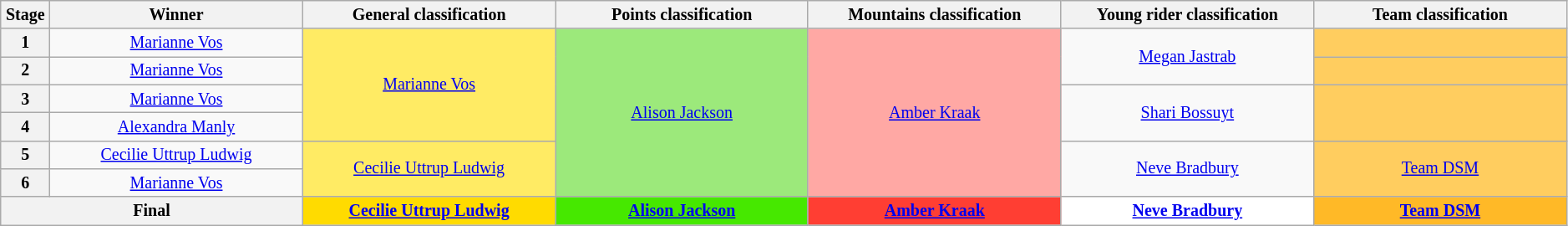<table class="wikitable" style="text-align: center; font-size:smaller;">
<tr>
<th scope="col" style="width:1%;">Stage</th>
<th scope="col" style="width:14%;">Winner</th>
<th scope="col" style="width:14%;">General classification<br></th>
<th scope="col" style="width:14%;">Points classification<br></th>
<th scope="col" style="width:14%;">Mountains classification<br></th>
<th scope="col" style="width:14%;">Young rider classification<br></th>
<th scope="col" style="width:14%;">Team classification<br></th>
</tr>
<tr>
<th>1</th>
<td><a href='#'>Marianne Vos</a></td>
<td style="background:#FFEB64;"rowspan=4><a href='#'>Marianne Vos</a></td>
<td style="background:#9CE97B;"rowspan=6><a href='#'>Alison Jackson</a></td>
<td style="background:#FFA8A4;"rowspan=6><a href='#'>Amber Kraak</a></td>
<td style="background:offwhite;"rowspan=2><a href='#'>Megan Jastrab</a></td>
<td style="background:#FFCD5F;"></td>
</tr>
<tr>
<th>2</th>
<td><a href='#'>Marianne Vos</a></td>
<td style="background:#FFCD5F;"></td>
</tr>
<tr>
<th>3</th>
<td><a href='#'>Marianne Vos</a></td>
<td style="background:offwhite;" rowspan="2"><a href='#'>Shari Bossuyt</a></td>
<td style="background:#FFCD5F;" rowspan="2"></td>
</tr>
<tr>
<th>4</th>
<td><a href='#'>Alexandra Manly</a></td>
</tr>
<tr>
<th>5</th>
<td><a href='#'>Cecilie Uttrup Ludwig</a></td>
<td style="background:#FFEB64;" rowspan=2><a href='#'>Cecilie Uttrup Ludwig</a></td>
<td style="background:offwhite;" rowspan=2><a href='#'>Neve Bradbury</a></td>
<td style="background:#FFCD5F;" rowspan=2><a href='#'>Team DSM</a></td>
</tr>
<tr>
<th>6</th>
<td><a href='#'>Marianne Vos</a></td>
</tr>
<tr>
<th colspan="2">Final</th>
<th style="background:#FFDB00;"><a href='#'>Cecilie Uttrup Ludwig</a></th>
<th style="background:#46E800;"><a href='#'>Alison Jackson</a></th>
<th style="background:#FF3E33;"><a href='#'>Amber Kraak</a></th>
<th style="background:white;"><a href='#'>Neve Bradbury</a></th>
<th style="background:#FFB927;"><a href='#'>Team DSM</a></th>
</tr>
</table>
